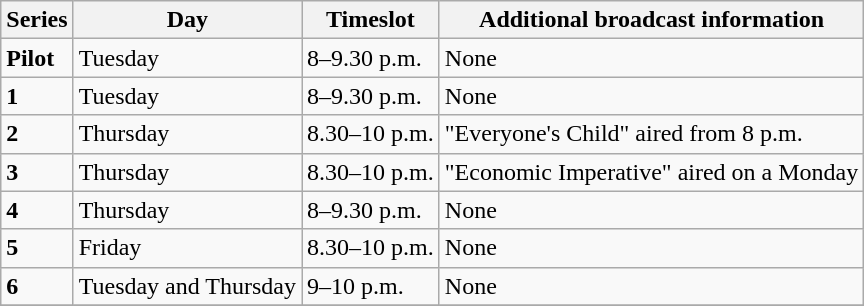<table class="wikitable">
<tr>
<th>Series</th>
<th>Day</th>
<th>Timeslot</th>
<th>Additional broadcast information</th>
</tr>
<tr>
<td><strong>Pilot</strong></td>
<td>Tuesday</td>
<td>8–9.30 p.m.</td>
<td>None</td>
</tr>
<tr>
<td><strong>1</strong></td>
<td>Tuesday</td>
<td>8–9.30 p.m.</td>
<td>None</td>
</tr>
<tr>
<td><strong>2</strong></td>
<td>Thursday</td>
<td>8.30–10 p.m.</td>
<td>"Everyone's Child" aired from 8 p.m.</td>
</tr>
<tr>
<td><strong>3</strong></td>
<td>Thursday</td>
<td>8.30–10 p.m.</td>
<td>"Economic Imperative" aired on a Monday</td>
</tr>
<tr>
<td><strong>4</strong></td>
<td>Thursday</td>
<td>8–9.30 p.m.</td>
<td>None</td>
</tr>
<tr>
<td><strong>5</strong></td>
<td>Friday</td>
<td>8.30–10 p.m.</td>
<td>None</td>
</tr>
<tr>
<td><strong>6</strong></td>
<td>Tuesday and Thursday</td>
<td>9–10 p.m.</td>
<td>None</td>
</tr>
<tr>
</tr>
</table>
